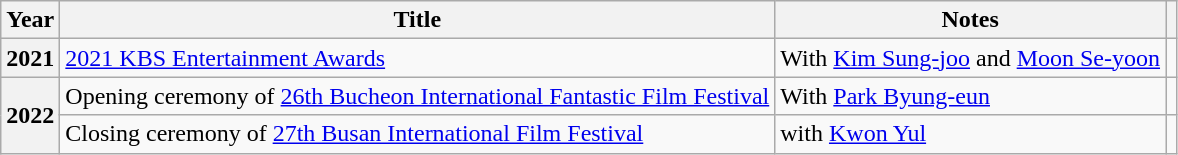<table class="wikitable plainrowheaders">
<tr>
<th scope="col">Year</th>
<th scope="col">Title</th>
<th scope="col">Notes</th>
<th scope="col" class="unsortable"></th>
</tr>
<tr>
<th scope="row">2021</th>
<td><a href='#'>2021 KBS Entertainment Awards</a></td>
<td>With <a href='#'>Kim Sung-joo</a> and <a href='#'>Moon Se-yoon</a></td>
<td style="text-align:center"></td>
</tr>
<tr>
<th scope="row" rowspan="2">2022</th>
<td>Opening ceremony of <a href='#'>26th Bucheon International Fantastic Film Festival</a></td>
<td>With <a href='#'>Park Byung-eun</a></td>
<td style="text-align:center"></td>
</tr>
<tr>
<td>Closing ceremony of <a href='#'>27th Busan International Film Festival</a></td>
<td>with <a href='#'>Kwon Yul</a></td>
<td style="text-align:center"></td>
</tr>
</table>
